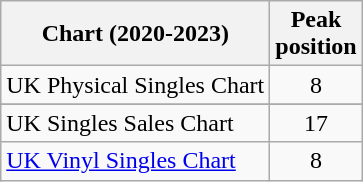<table class="wikitable">
<tr>
<th>Chart (2020-2023)</th>
<th>Peak<br>position</th>
</tr>
<tr>
<td>UK Physical Singles Chart</td>
<td align="center">8</td>
</tr>
<tr>
</tr>
<tr>
<td>UK Singles Sales Chart</td>
<td align="center">17</td>
</tr>
<tr>
<td><a href='#'>UK Vinyl Singles Chart</a></td>
<td align="center">8</td>
</tr>
</table>
